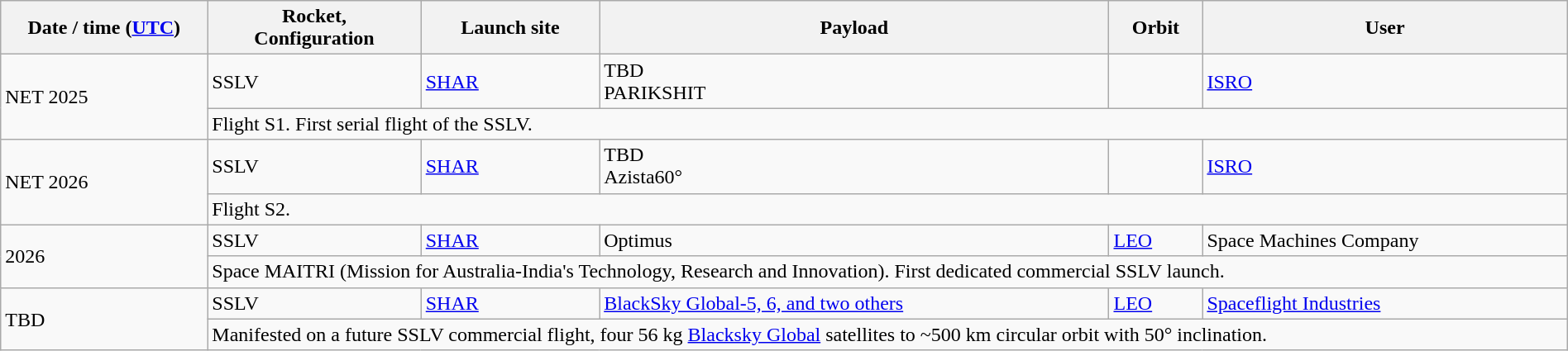<table class="wikitable plainrowheaders" style="width: 100%;">
<tr>
<th scope="col">Date / time (<a href='#'>UTC</a>)</th>
<th scope="col">Rocket,<br>Configuration</th>
<th scope="col">Launch site</th>
<th scope="col">Payload</th>
<th scope="col">Orbit</th>
<th scope="col">User</th>
</tr>
<tr>
<td rowspan=2>NET 2025</td>
<td>SSLV</td>
<td><a href='#'>SHAR</a></td>
<td> TBD<br> PARIKSHIT</td>
<td></td>
<td><a href='#'>ISRO</a></td>
</tr>
<tr>
<td colspan="5">Flight S1. First serial flight of the SSLV.</td>
</tr>
<tr>
<td rowspan=2>NET 2026</td>
<td>SSLV</td>
<td><a href='#'>SHAR</a></td>
<td> TBD <br> Azista60°</td>
<td></td>
<td><a href='#'>ISRO</a></td>
</tr>
<tr>
<td colspan="5">Flight S2.</td>
</tr>
<tr>
<td rowspan=2>2026</td>
<td>SSLV</td>
<td><a href='#'>SHAR</a></td>
<td> Optimus</td>
<td><a href='#'>LEO</a></td>
<td>Space Machines Company</td>
</tr>
<tr>
<td colspan="5">Space MAITRI (Mission for Australia-India's Technology, Research and Innovation). First dedicated commercial SSLV launch.</td>
</tr>
<tr>
<td rowspan=2>TBD</td>
<td>SSLV</td>
<td><a href='#'>SHAR</a></td>
<td> <a href='#'>BlackSky Global-5, 6, and two others</a></td>
<td><a href='#'>LEO</a></td>
<td><a href='#'>Spaceflight Industries</a></td>
</tr>
<tr>
<td colspan="5">Manifested on a future SSLV commercial flight, four 56 kg <a href='#'>Blacksky Global</a> satellites to ~500 km circular orbit with 50° inclination.</td>
</tr>
</table>
